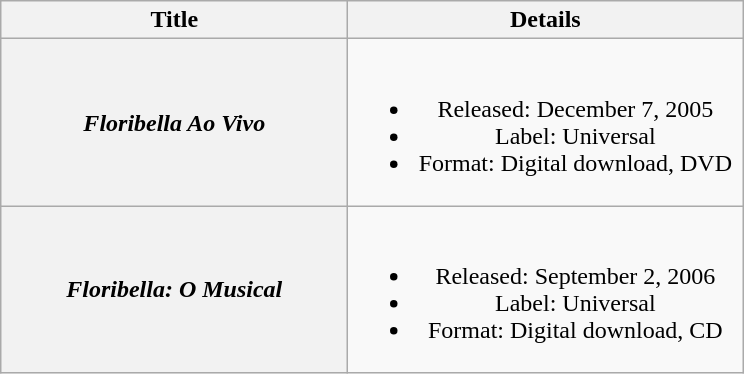<table class="wikitable plainrowheaders" style="text-align:center;">
<tr>
<th scope="col" style="width:14em;">Title</th>
<th scope="col" style="width:16em;">Details</th>
</tr>
<tr>
<th scope="row"><em>Floribella Ao Vivo</em></th>
<td><br><ul><li>Released: December 7, 2005</li><li>Label: Universal</li><li>Format: Digital download, DVD</li></ul></td>
</tr>
<tr>
<th scope="row"><em>Floribella: O Musical</em></th>
<td><br><ul><li>Released: September 2, 2006</li><li>Label: Universal</li><li>Format: Digital download, CD</li></ul></td>
</tr>
</table>
